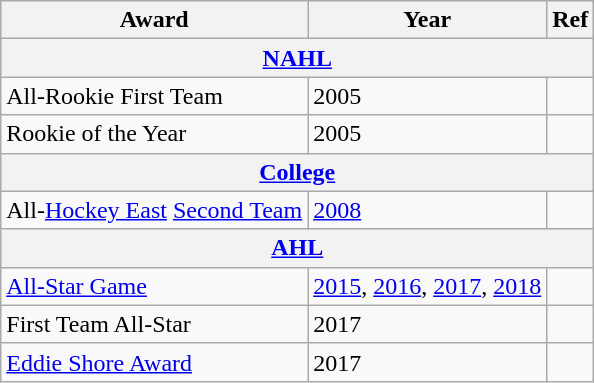<table class="wikitable">
<tr>
<th>Award</th>
<th>Year</th>
<th>Ref</th>
</tr>
<tr>
<th colspan="3"><a href='#'>NAHL</a></th>
</tr>
<tr>
<td>All-Rookie First Team</td>
<td>2005</td>
<td></td>
</tr>
<tr>
<td>Rookie of the Year</td>
<td>2005</td>
<td></td>
</tr>
<tr>
<th colspan="3"><a href='#'>College</a></th>
</tr>
<tr>
<td>All-<a href='#'>Hockey East</a> <a href='#'>Second Team</a></td>
<td><a href='#'>2008</a></td>
<td></td>
</tr>
<tr>
<th colspan="3"><a href='#'>AHL</a></th>
</tr>
<tr>
<td><a href='#'>All-Star Game</a></td>
<td><a href='#'>2015</a>, <a href='#'>2016</a>, <a href='#'>2017</a>, <a href='#'>2018</a></td>
<td></td>
</tr>
<tr>
<td>First Team All-Star</td>
<td>2017</td>
<td></td>
</tr>
<tr>
<td><a href='#'>Eddie Shore Award</a></td>
<td>2017</td>
<td></td>
</tr>
</table>
